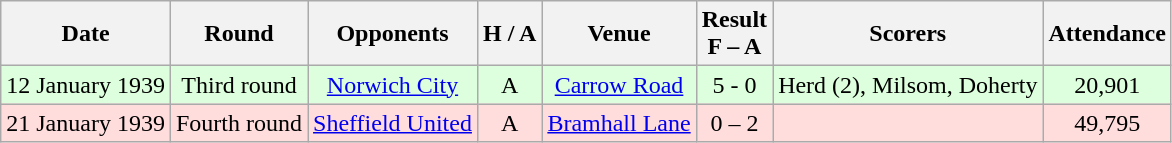<table class="wikitable" style="text-align:center">
<tr>
<th>Date</th>
<th>Round</th>
<th>Opponents</th>
<th>H / A</th>
<th>Venue</th>
<th>Result<br>F – A</th>
<th>Scorers</th>
<th>Attendance</th>
</tr>
<tr bgcolor="#ddffdd">
<td>12 January 1939</td>
<td>Third round</td>
<td><a href='#'>Norwich City</a></td>
<td>A</td>
<td><a href='#'>Carrow Road</a></td>
<td>5 - 0</td>
<td>Herd (2), Milsom, Doherty</td>
<td>20,901</td>
</tr>
<tr bgcolor="#ffdddd">
<td>21 January 1939</td>
<td>Fourth round</td>
<td><a href='#'>Sheffield United</a></td>
<td>A</td>
<td><a href='#'>Bramhall Lane</a></td>
<td>0 – 2</td>
<td></td>
<td>49,795</td>
</tr>
</table>
